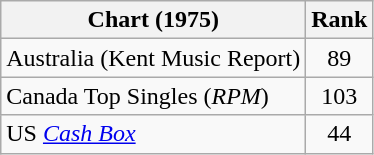<table class="wikitable sortable">
<tr>
<th>Chart (1975)</th>
<th>Rank</th>
</tr>
<tr>
<td>Australia (Kent Music Report)</td>
<td align="center">89</td>
</tr>
<tr>
<td>Canada Top Singles (<em>RPM</em>)</td>
<td align="center">103</td>
</tr>
<tr>
<td>US <em><a href='#'>Cash Box</a></em></td>
<td align="center">44</td>
</tr>
</table>
